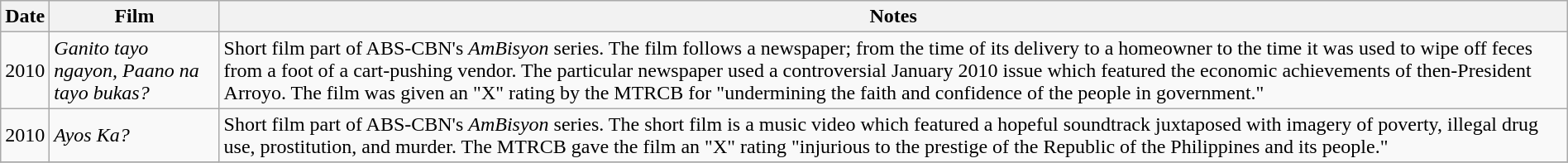<table class="wikitable sortable" style="width:100%;">
<tr>
<th>Date</th>
<th>Film</th>
<th>Notes</th>
</tr>
<tr>
<td>2010</td>
<td><em>Ganito tayo ngayon, Paano na tayo bukas?</em></td>
<td>Short film part of ABS-CBN's <em>AmBisyon</em> series. The film follows a newspaper; from the time of its delivery to a homeowner to the time it was used to wipe off feces from a foot of a cart-pushing vendor. The particular newspaper used a controversial January 2010 issue which featured the economic achievements of then-President Arroyo. The film was given an "X" rating by the MTRCB for "undermining the faith and confidence of the people in government."</td>
</tr>
<tr>
<td>2010</td>
<td><em>Ayos Ka?</em></td>
<td>Short film part of ABS-CBN's <em>AmBisyon</em> series. The short film is a music video which featured a hopeful soundtrack juxtaposed with imagery of poverty, illegal drug use, prostitution, and murder. The MTRCB gave the film an "X" rating "injurious to the prestige of the Republic of the Philippines and its people."</td>
</tr>
<tr>
</tr>
</table>
